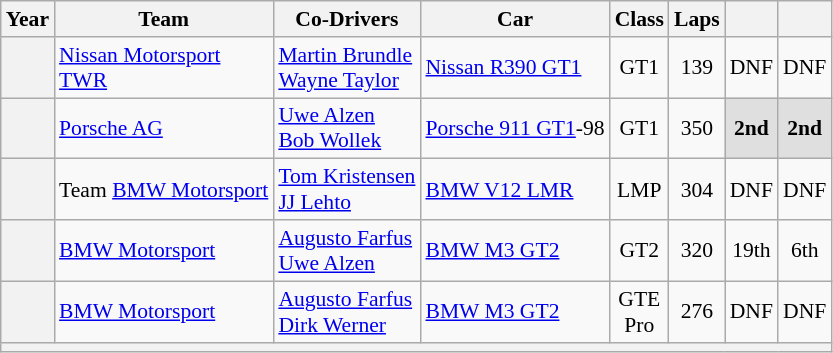<table class="wikitable" style="text-align:center; font-size:90%">
<tr>
<th>Year</th>
<th>Team</th>
<th>Co-Drivers</th>
<th>Car</th>
<th>Class</th>
<th>Laps</th>
<th></th>
<th></th>
</tr>
<tr>
<th></th>
<td align="left"> <a href='#'>Nissan Motorsport</a><br> <a href='#'>TWR</a></td>
<td align="left"> <a href='#'>Martin Brundle</a><br> <a href='#'>Wayne Taylor</a></td>
<td align="left"><a href='#'>Nissan R390 GT1</a></td>
<td>GT1</td>
<td>139</td>
<td>DNF</td>
<td>DNF</td>
</tr>
<tr>
<th></th>
<td align="left"> <a href='#'>Porsche AG</a></td>
<td align="left"> <a href='#'>Uwe Alzen</a><br> <a href='#'>Bob Wollek</a></td>
<td align="left"><a href='#'>Porsche 911 GT1</a>-98</td>
<td>GT1</td>
<td>350</td>
<td style="background:#DFDFDF;"><strong>2nd</strong></td>
<td style="background:#DFDFDF;"><strong>2nd</strong></td>
</tr>
<tr>
<th></th>
<td align="left"> Team <a href='#'>BMW Motorsport</a></td>
<td align="left"> <a href='#'>Tom Kristensen</a><br> <a href='#'>JJ Lehto</a></td>
<td align="left"><a href='#'>BMW V12 LMR</a></td>
<td>LMP</td>
<td>304</td>
<td>DNF</td>
<td>DNF</td>
</tr>
<tr>
<th></th>
<td align="left"> <a href='#'>BMW Motorsport</a></td>
<td align="left"> <a href='#'>Augusto Farfus</a><br> <a href='#'>Uwe Alzen</a></td>
<td align="left"><a href='#'>BMW M3 GT2</a></td>
<td>GT2</td>
<td>320</td>
<td>19th</td>
<td>6th</td>
</tr>
<tr>
<th></th>
<td align="left"> <a href='#'>BMW Motorsport</a></td>
<td align="left"> <a href='#'>Augusto Farfus</a><br> <a href='#'>Dirk Werner</a></td>
<td align="left"><a href='#'>BMW M3 GT2</a></td>
<td>GTE<br>Pro</td>
<td>276</td>
<td>DNF</td>
<td>DNF</td>
</tr>
<tr>
<th colspan="8"></th>
</tr>
</table>
